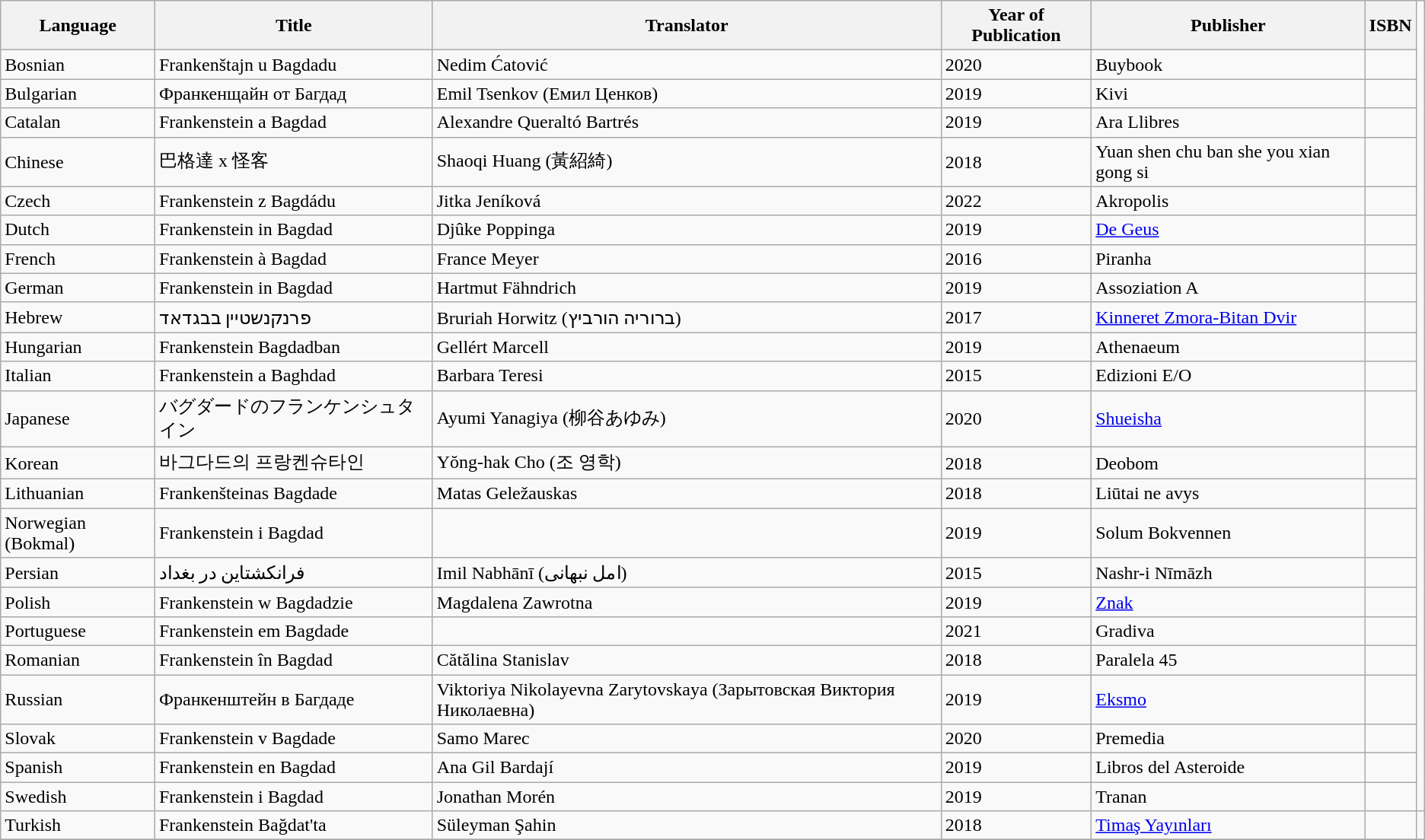<table class="wikitable sortable">
<tr>
<th>Language</th>
<th>Title</th>
<th>Translator</th>
<th>Year of Publication</th>
<th>Publisher</th>
<th>ISBN</th>
</tr>
<tr>
<td>Bosnian</td>
<td>Frankenštajn u Bagdadu</td>
<td>Nedim Ćatović</td>
<td>2020</td>
<td>Buybook</td>
<td></td>
</tr>
<tr>
<td>Bulgarian</td>
<td>Франкенщайн от Багдад</td>
<td>Emil Tsenkov (Емил Ценков)</td>
<td>2019</td>
<td>Kivi</td>
<td></td>
</tr>
<tr>
<td>Catalan</td>
<td>Frankenstein a Bagdad</td>
<td>Alexandre Queraltó Bartrés</td>
<td>2019</td>
<td>Ara Llibres</td>
<td></td>
</tr>
<tr>
<td>Chinese</td>
<td>巴格達 x 怪客</td>
<td>Shaoqi Huang (黃紹綺)</td>
<td>2018</td>
<td>Yuan shen chu ban she you xian gong si</td>
<td></td>
</tr>
<tr>
<td>Czech</td>
<td>Frankenstein z Bagdádu</td>
<td>Jitka Jeníková</td>
<td>2022</td>
<td>Akropolis</td>
<td></td>
</tr>
<tr>
<td>Dutch</td>
<td>Frankenstein in Bagdad</td>
<td>Djûke Poppinga</td>
<td>2019</td>
<td><a href='#'>De Geus</a></td>
<td></td>
</tr>
<tr>
<td>French</td>
<td>Frankenstein à Bagdad</td>
<td>France Meyer</td>
<td>2016</td>
<td>Piranha</td>
<td></td>
</tr>
<tr>
<td>German</td>
<td>Frankenstein in Bagdad</td>
<td>Hartmut Fähndrich</td>
<td>2019</td>
<td>Assoziation A</td>
<td></td>
</tr>
<tr>
<td>Hebrew</td>
<td>פרנקנשטיין בבגדאד</td>
<td>Bruriah Horwitz (ברוריה הורביץ)</td>
<td>2017</td>
<td><a href='#'>Kinneret Zmora-Bitan Dvir</a></td>
<td></td>
</tr>
<tr>
<td>Hungarian</td>
<td>Frankenstein Bagdadban</td>
<td>Gellért Marcell</td>
<td>2019</td>
<td>Athenaeum</td>
<td></td>
</tr>
<tr>
<td>Italian</td>
<td>Frankenstein a Baghdad</td>
<td>Barbara Teresi</td>
<td>2015</td>
<td>Edizioni E/O</td>
<td></td>
</tr>
<tr>
<td>Japanese</td>
<td>バグダードのフランケンシュタイン</td>
<td>Ayumi Yanagiya (柳谷あゆみ)</td>
<td>2020</td>
<td><a href='#'>Shueisha</a></td>
<td></td>
</tr>
<tr>
<td>Korean</td>
<td>바그다드의 프랑켄슈타인</td>
<td>Yŏng-hak Cho (조 영학)</td>
<td>2018</td>
<td>Deobom</td>
<td></td>
</tr>
<tr>
<td>Lithuanian</td>
<td>Frankenšteinas Bagdade</td>
<td>Matas Geležauskas</td>
<td>2018</td>
<td>Liūtai ne avys</td>
<td></td>
</tr>
<tr>
<td>Norwegian (Bokmal)</td>
<td>Frankenstein i Bagdad</td>
<td></td>
<td>2019</td>
<td>Solum Bokvennen</td>
<td></td>
</tr>
<tr>
<td>Persian</td>
<td>فرانكشتاين در بغداد</td>
<td>Imil Nabhānī (امل نبهانى)</td>
<td>2015</td>
<td>Nashr-i Nīmāzh</td>
<td></td>
</tr>
<tr>
<td>Polish</td>
<td>Frankenstein w Bagdadzie</td>
<td>Magdalena Zawrotna</td>
<td>2019</td>
<td><a href='#'>Znak</a></td>
<td></td>
</tr>
<tr>
<td>Portuguese</td>
<td>Frankenstein em Bagdade</td>
<td></td>
<td>2021</td>
<td>Gradiva</td>
<td></td>
</tr>
<tr>
<td>Romanian</td>
<td>Frankenstein în Bagdad</td>
<td>Cătălina Stanislav</td>
<td>2018</td>
<td>Paralela 45</td>
<td></td>
</tr>
<tr>
<td>Russian</td>
<td>Франкенштейн в Багдаде</td>
<td>Viktoriya Nikolayevna Zarytovskaya (Зарытовская Виктория Николаевна)</td>
<td>2019</td>
<td><a href='#'>Eksmo</a></td>
<td></td>
</tr>
<tr>
<td>Slovak</td>
<td>Frankenstein v Bagdade</td>
<td>Samo Marec</td>
<td>2020</td>
<td>Premedia</td>
<td></td>
</tr>
<tr>
<td>Spanish</td>
<td>Frankenstein en Bagdad</td>
<td>Ana Gil Bardají</td>
<td>2019</td>
<td>Libros del Asteroide</td>
<td></td>
</tr>
<tr>
<td>Swedish</td>
<td>Frankenstein i Bagdad</td>
<td>Jonathan Morén</td>
<td>2019</td>
<td>Tranan</td>
<td></td>
</tr>
<tr>
<td>Turkish</td>
<td>Frankenstein Bağdat'ta</td>
<td>Süleyman Şahin</td>
<td>2018</td>
<td><a href='#'>Timaş Yayınları</a></td>
<td></td>
<td></td>
</tr>
<tr>
</tr>
</table>
